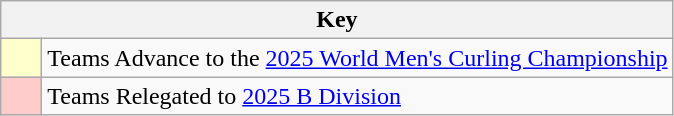<table class="wikitable" style="text-align: center;">
<tr>
<th colspan=2>Key</th>
</tr>
<tr>
<td style="background:#ffffcc; width:20px;"></td>
<td align=left>Teams Advance to the <a href='#'>2025 World Men's Curling Championship</a></td>
</tr>
<tr>
<td style="background:#ffcccc; width:20px;"></td>
<td align=left>Teams Relegated to <a href='#'>2025 B Division</a></td>
</tr>
</table>
